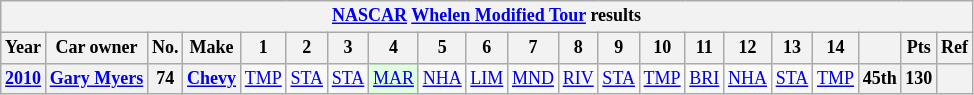<table class="wikitable" style="text-align:center; font-size:75%">
<tr>
<th colspan=38><a href='#'>NASCAR</a> <a href='#'>Whelen Modified Tour</a> results</th>
</tr>
<tr>
<th>Year</th>
<th>Car owner</th>
<th>No.</th>
<th>Make</th>
<th>1</th>
<th>2</th>
<th>3</th>
<th>4</th>
<th>5</th>
<th>6</th>
<th>7</th>
<th>8</th>
<th>9</th>
<th>10</th>
<th>11</th>
<th>12</th>
<th>13</th>
<th>14</th>
<th></th>
<th>Pts</th>
<th>Ref</th>
</tr>
<tr>
<th><a href='#'>2010</a></th>
<th><a href='#'>Gary Myers</a></th>
<th>74</th>
<th><a href='#'>Chevy</a></th>
<td><a href='#'>TMP</a></td>
<td><a href='#'>STA</a></td>
<td><a href='#'>STA</a></td>
<td style="background:#DFFFDF;"><a href='#'>MAR</a><br></td>
<td><a href='#'>NHA</a></td>
<td><a href='#'>LIM</a></td>
<td><a href='#'>MND</a></td>
<td><a href='#'>RIV</a></td>
<td><a href='#'>STA</a></td>
<td><a href='#'>TMP</a></td>
<td><a href='#'>BRI</a></td>
<td><a href='#'>NHA</a></td>
<td><a href='#'>STA</a></td>
<td><a href='#'>TMP</a></td>
<th>45th</th>
<th>130</th>
<th></th>
</tr>
</table>
